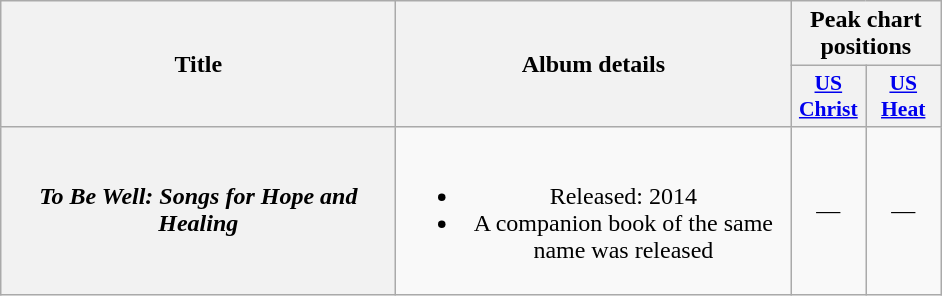<table class="wikitable plainrowheaders" style="text-align:center;">
<tr>
<th scope="col" rowspan="2" style="width:16em;">Title</th>
<th scope="col" rowspan="2" style="width:16em;">Album details</th>
<th scope="col" colspan="2">Peak chart positions</th>
</tr>
<tr>
<th style="width:3em; font-size:90%"><a href='#'>US<br>Christ</a></th>
<th style="width:3em; font-size:90%"><a href='#'>US<br>Heat</a></th>
</tr>
<tr>
<th scope="row"><em>To Be Well: Songs for Hope and Healing</em></th>
<td><br><ul><li>Released: 2014</li><li>A companion book of the same name was released</li></ul></td>
<td>—</td>
<td>—</td>
</tr>
</table>
